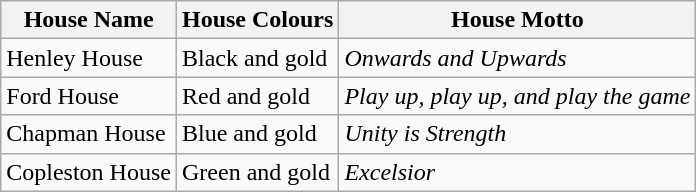<table class="wikitable">
<tr>
<th>House Name</th>
<th>House Colours</th>
<th>House Motto</th>
</tr>
<tr>
<td>Henley House</td>
<td>Black and gold<br></td>
<td><em>Onwards and Upwards</em></td>
</tr>
<tr>
<td>Ford House</td>
<td>Red and gold<br></td>
<td><em>Play up, play up, and play the game</em></td>
</tr>
<tr>
<td>Chapman House</td>
<td>Blue and gold<br></td>
<td><em>Unity is Strength</em></td>
</tr>
<tr>
<td>Copleston House</td>
<td>Green and gold<br></td>
<td><em>Excelsior</em></td>
</tr>
</table>
